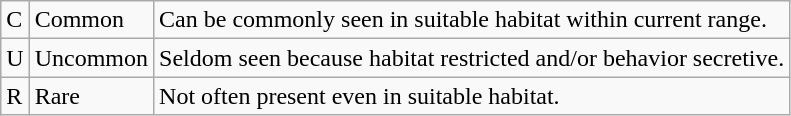<table class="wikitable" style="text-align:left">
<tr>
<td>C</td>
<td>Common</td>
<td>Can be commonly seen in suitable habitat within current range.</td>
</tr>
<tr>
<td>U</td>
<td>Uncommon</td>
<td>Seldom seen because habitat restricted and/or behavior secretive.</td>
</tr>
<tr>
<td>R</td>
<td>Rare</td>
<td>Not often present even in suitable habitat.</td>
</tr>
</table>
